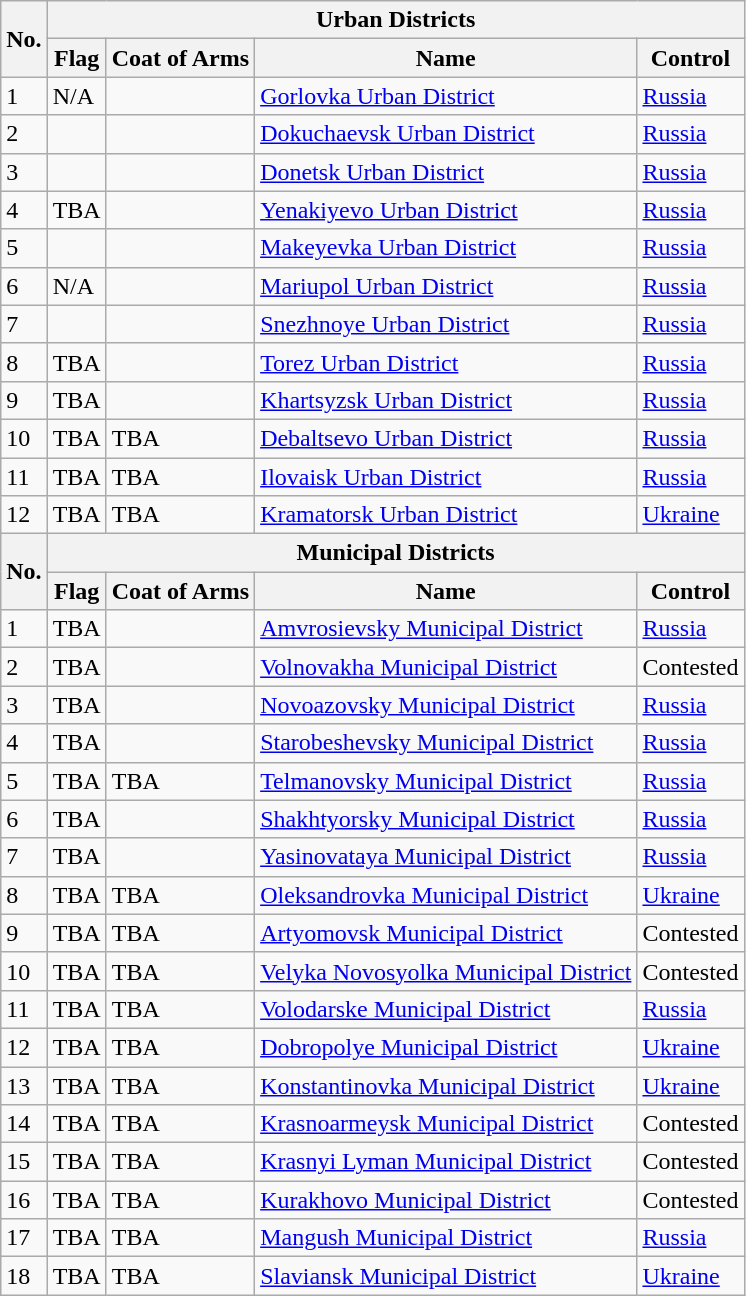<table class="wikitable mw-collapsible mw-collapsed">
<tr>
<th rowspan="2">No.</th>
<th colspan="4">Urban Districts</th>
</tr>
<tr>
<th>Flag</th>
<th>Coat of Arms</th>
<th>Name</th>
<th>Control</th>
</tr>
<tr>
<td>1</td>
<td>N/A</td>
<td></td>
<td><a href='#'>Gorlovka Urban District</a></td>
<td><a href='#'>Russia</a></td>
</tr>
<tr>
<td>2</td>
<td></td>
<td></td>
<td><a href='#'>Dokuchaevsk Urban District</a></td>
<td><a href='#'>Russia</a></td>
</tr>
<tr>
<td>3</td>
<td></td>
<td></td>
<td><a href='#'>Donetsk Urban District</a></td>
<td><a href='#'>Russia</a></td>
</tr>
<tr>
<td>4</td>
<td>TBA</td>
<td></td>
<td><a href='#'>Yenakiyevo Urban District</a></td>
<td><a href='#'>Russia</a></td>
</tr>
<tr>
<td>5</td>
<td></td>
<td></td>
<td><a href='#'>Makeyevka Urban District</a></td>
<td><a href='#'>Russia</a></td>
</tr>
<tr>
<td>6</td>
<td>N/A</td>
<td></td>
<td><a href='#'>Mariupol Urban District</a></td>
<td><a href='#'>Russia</a></td>
</tr>
<tr>
<td>7</td>
<td></td>
<td></td>
<td><a href='#'>Snezhnoye Urban District</a></td>
<td><a href='#'>Russia</a></td>
</tr>
<tr>
<td>8</td>
<td>TBA</td>
<td></td>
<td><a href='#'>Torez Urban District</a></td>
<td><a href='#'>Russia</a></td>
</tr>
<tr>
<td>9</td>
<td>TBA</td>
<td></td>
<td><a href='#'>Khartsyzsk Urban District</a></td>
<td><a href='#'>Russia</a></td>
</tr>
<tr>
<td>10</td>
<td>TBA</td>
<td>TBA</td>
<td><a href='#'>Debaltsevo Urban District</a></td>
<td><a href='#'>Russia</a></td>
</tr>
<tr>
<td>11</td>
<td>TBA</td>
<td>TBA</td>
<td><a href='#'>Ilovaisk Urban District</a></td>
<td><a href='#'>Russia</a></td>
</tr>
<tr>
<td>12</td>
<td>TBA</td>
<td>TBA</td>
<td><a href='#'>Kramatorsk Urban District</a></td>
<td><a href='#'>Ukraine</a></td>
</tr>
<tr>
<th rowspan="2">No.</th>
<th colspan="4">Municipal Districts</th>
</tr>
<tr>
<th>Flag</th>
<th>Coat of Arms</th>
<th>Name</th>
<th>Control</th>
</tr>
<tr>
<td>1</td>
<td>TBA</td>
<td></td>
<td><a href='#'>Amvrosievsky Municipal District</a></td>
<td><a href='#'>Russia</a></td>
</tr>
<tr>
<td>2</td>
<td>TBA</td>
<td></td>
<td><a href='#'>Volnovakha Municipal District</a></td>
<td>Contested</td>
</tr>
<tr>
<td>3</td>
<td>TBA</td>
<td></td>
<td><a href='#'>Novoazovsky Municipal District</a></td>
<td><a href='#'>Russia</a></td>
</tr>
<tr>
<td>4</td>
<td>TBA</td>
<td></td>
<td><a href='#'>Starobeshevsky Municipal District</a></td>
<td><a href='#'>Russia</a></td>
</tr>
<tr>
<td>5</td>
<td>TBA</td>
<td>TBA</td>
<td><a href='#'>Telmanovsky Municipal District</a></td>
<td><a href='#'>Russia</a></td>
</tr>
<tr>
<td>6</td>
<td>TBA</td>
<td></td>
<td><a href='#'>Shakhtyorsky Municipal District</a></td>
<td><a href='#'>Russia</a></td>
</tr>
<tr>
<td>7</td>
<td>TBA</td>
<td></td>
<td><a href='#'>Yasinovataya Municipal District</a></td>
<td><a href='#'>Russia</a></td>
</tr>
<tr>
<td>8</td>
<td>TBA</td>
<td>TBA</td>
<td><a href='#'>Oleksandrovka Municipal District</a></td>
<td><a href='#'>Ukraine</a></td>
</tr>
<tr>
<td>9</td>
<td>TBA</td>
<td>TBA</td>
<td><a href='#'>Artyomovsk Municipal District</a></td>
<td>Contested</td>
</tr>
<tr>
<td>10</td>
<td>TBA</td>
<td>TBA</td>
<td><a href='#'>Velyka Novosyolka Municipal District</a></td>
<td>Contested</td>
</tr>
<tr>
<td>11</td>
<td>TBA</td>
<td>TBA</td>
<td><a href='#'>Volodarske Municipal District</a></td>
<td><a href='#'>Russia</a></td>
</tr>
<tr>
<td>12</td>
<td>TBA</td>
<td>TBA</td>
<td><a href='#'>Dobropolye Municipal District</a></td>
<td><a href='#'>Ukraine</a></td>
</tr>
<tr>
<td>13</td>
<td>TBA</td>
<td>TBA</td>
<td><a href='#'>Konstantinovka Municipal District</a></td>
<td><a href='#'>Ukraine</a></td>
</tr>
<tr>
<td>14</td>
<td>TBA</td>
<td>TBA</td>
<td><a href='#'>Krasnoarmeysk Municipal District</a></td>
<td>Contested</td>
</tr>
<tr>
<td>15</td>
<td>TBA</td>
<td>TBA</td>
<td><a href='#'>Krasnyi Lyman Municipal District</a></td>
<td>Contested</td>
</tr>
<tr>
<td>16</td>
<td>TBA</td>
<td>TBA</td>
<td><a href='#'>Kurakhovo Municipal District</a></td>
<td>Contested</td>
</tr>
<tr>
<td>17</td>
<td>TBA</td>
<td>TBA</td>
<td><a href='#'>Mangush Municipal District</a></td>
<td><a href='#'>Russia</a></td>
</tr>
<tr>
<td>18</td>
<td>TBA</td>
<td>TBA</td>
<td><a href='#'>Slaviansk Municipal District</a></td>
<td><a href='#'>Ukraine</a></td>
</tr>
</table>
